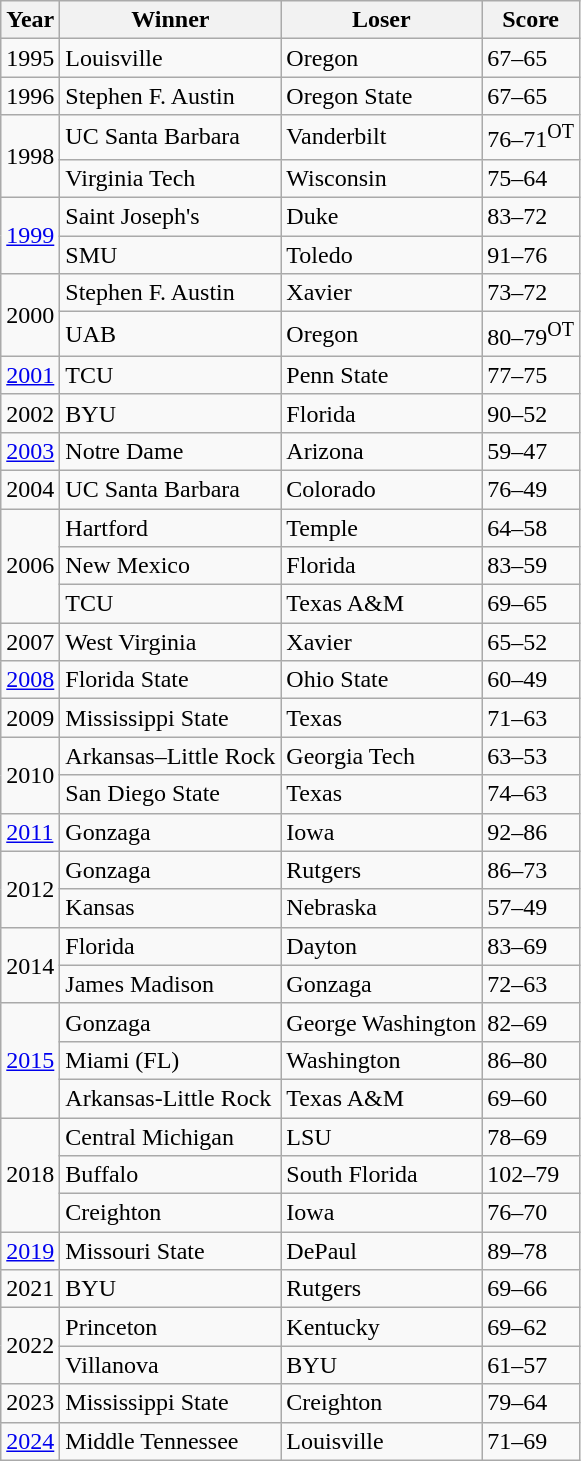<table class="wikitable">
<tr>
<th>Year</th>
<th>Winner</th>
<th>Loser</th>
<th>Score</th>
</tr>
<tr --->
<td>1995</td>
<td>Louisville</td>
<td>Oregon</td>
<td>67–65</td>
</tr>
<tr --->
<td>1996</td>
<td>Stephen F. Austin</td>
<td>Oregon State</td>
<td>67–65</td>
</tr>
<tr --->
<td rowspan="2">1998</td>
<td>UC Santa Barbara</td>
<td>Vanderbilt</td>
<td>76–71<sup>OT</sup></td>
</tr>
<tr --->
<td>Virginia Tech</td>
<td>Wisconsin</td>
<td>75–64</td>
</tr>
<tr --->
<td rowspan="2"><a href='#'>1999</a></td>
<td>Saint Joseph's</td>
<td>Duke</td>
<td>83–72</td>
</tr>
<tr --->
<td>SMU</td>
<td>Toledo</td>
<td>91–76</td>
</tr>
<tr --->
<td rowspan="2">2000</td>
<td>Stephen F. Austin</td>
<td>Xavier</td>
<td>73–72</td>
</tr>
<tr --->
<td>UAB</td>
<td>Oregon</td>
<td>80–79<sup>OT</sup></td>
</tr>
<tr --->
<td><a href='#'>2001</a></td>
<td>TCU</td>
<td>Penn State</td>
<td>77–75</td>
</tr>
<tr --->
<td>2002</td>
<td>BYU</td>
<td>Florida</td>
<td>90–52</td>
</tr>
<tr --->
<td><a href='#'>2003</a></td>
<td>Notre Dame</td>
<td>Arizona</td>
<td>59–47</td>
</tr>
<tr --->
<td>2004</td>
<td>UC Santa Barbara</td>
<td>Colorado</td>
<td>76–49</td>
</tr>
<tr --->
<td rowspan="3">2006</td>
<td>Hartford</td>
<td>Temple</td>
<td>64–58</td>
</tr>
<tr --->
<td>New Mexico</td>
<td>Florida</td>
<td>83–59</td>
</tr>
<tr --->
<td>TCU</td>
<td>Texas A&M</td>
<td>69–65</td>
</tr>
<tr --->
<td>2007</td>
<td>West Virginia</td>
<td>Xavier</td>
<td>65–52</td>
</tr>
<tr --->
<td><a href='#'>2008</a></td>
<td>Florida State</td>
<td>Ohio State</td>
<td>60–49</td>
</tr>
<tr --->
<td>2009</td>
<td>Mississippi State</td>
<td>Texas</td>
<td>71–63</td>
</tr>
<tr --->
<td rowspan="2">2010</td>
<td>Arkansas–Little Rock</td>
<td>Georgia Tech</td>
<td>63–53</td>
</tr>
<tr --->
<td>San Diego State</td>
<td>Texas</td>
<td>74–63</td>
</tr>
<tr --->
<td><a href='#'>2011</a></td>
<td>Gonzaga</td>
<td>Iowa</td>
<td>92–86</td>
</tr>
<tr --->
<td rowspan="2">2012</td>
<td>Gonzaga</td>
<td>Rutgers</td>
<td>86–73</td>
</tr>
<tr --->
<td>Kansas</td>
<td>Nebraska</td>
<td>57–49</td>
</tr>
<tr --->
<td rowspan="2">2014</td>
<td>Florida</td>
<td>Dayton</td>
<td>83–69</td>
</tr>
<tr --->
<td>James Madison</td>
<td>Gonzaga</td>
<td>72–63</td>
</tr>
<tr --->
<td rowspan="3"><a href='#'>2015</a></td>
<td>Gonzaga</td>
<td>George Washington</td>
<td>82–69</td>
</tr>
<tr --->
<td>Miami (FL)</td>
<td>Washington</td>
<td>86–80</td>
</tr>
<tr --->
<td>Arkansas-Little Rock</td>
<td>Texas A&M</td>
<td>69–60</td>
</tr>
<tr --->
<td rowspan="3">2018</td>
<td>Central Michigan</td>
<td>LSU</td>
<td>78–69</td>
</tr>
<tr --->
<td>Buffalo</td>
<td>South Florida</td>
<td>102–79</td>
</tr>
<tr --->
<td>Creighton</td>
<td>Iowa</td>
<td>76–70</td>
</tr>
<tr --->
<td><a href='#'>2019</a></td>
<td>Missouri State</td>
<td>DePaul</td>
<td>89–78</td>
</tr>
<tr --->
<td>2021</td>
<td>BYU</td>
<td>Rutgers</td>
<td>69–66</td>
</tr>
<tr>
<td rowspan="2">2022</td>
<td>Princeton</td>
<td>Kentucky</td>
<td>69–62</td>
</tr>
<tr>
<td>Villanova</td>
<td>BYU</td>
<td>61–57</td>
</tr>
<tr>
<td>2023</td>
<td>Mississippi State</td>
<td>Creighton</td>
<td>79–64</td>
</tr>
<tr --->
<td><a href='#'>2024</a></td>
<td>Middle Tennessee</td>
<td>Louisville</td>
<td>71–69</td>
</tr>
</table>
